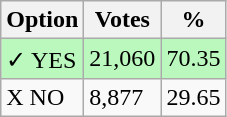<table class="wikitable">
<tr>
<th>Option</th>
<th>Votes</th>
<th>%</th>
</tr>
<tr>
<td style=background:#bbf8be>✓ YES</td>
<td style=background:#bbf8be>21,060</td>
<td style=background:#bbf8be>70.35</td>
</tr>
<tr>
<td>X NO</td>
<td>8,877</td>
<td>29.65</td>
</tr>
</table>
